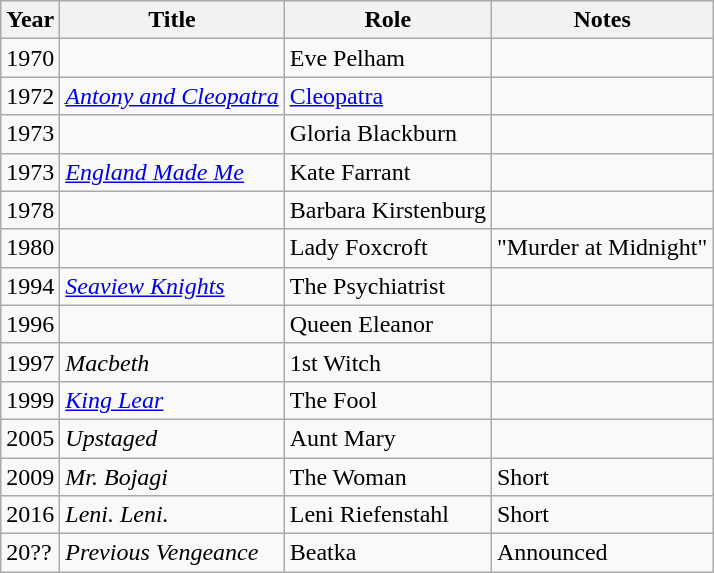<table class="wikitable sortable">
<tr>
<th>Year</th>
<th>Title</th>
<th>Role</th>
<th class="unsortable">Notes</th>
</tr>
<tr>
<td>1970</td>
<td><em></em></td>
<td>Eve Pelham</td>
<td></td>
</tr>
<tr>
<td>1972</td>
<td><em><a href='#'>Antony and Cleopatra</a></em></td>
<td><a href='#'>Cleopatra</a></td>
<td></td>
</tr>
<tr>
<td>1973</td>
<td><em></em></td>
<td>Gloria Blackburn</td>
<td></td>
</tr>
<tr>
<td>1973</td>
<td><em><a href='#'>England Made Me</a></em></td>
<td>Kate Farrant</td>
<td></td>
</tr>
<tr>
<td>1978</td>
<td><em></em></td>
<td>Barbara Kirstenburg</td>
<td></td>
</tr>
<tr>
<td>1980</td>
<td><em></em></td>
<td>Lady Foxcroft</td>
<td>"Murder at Midnight"</td>
</tr>
<tr>
<td>1994</td>
<td><em><a href='#'>Seaview Knights</a></em></td>
<td>The Psychiatrist</td>
<td></td>
</tr>
<tr>
<td>1996</td>
<td><em></em></td>
<td>Queen Eleanor</td>
<td></td>
</tr>
<tr>
<td>1997</td>
<td><em>Macbeth</em></td>
<td>1st Witch</td>
<td></td>
</tr>
<tr>
<td>1999</td>
<td><em><a href='#'>King Lear</a></em></td>
<td>The Fool</td>
<td></td>
</tr>
<tr>
<td>2005</td>
<td><em>Upstaged</em></td>
<td>Aunt Mary</td>
<td></td>
</tr>
<tr>
<td>2009</td>
<td><em>Mr. Bojagi</em></td>
<td>The Woman</td>
<td>Short</td>
</tr>
<tr>
<td>2016</td>
<td><em>Leni. Leni.</em></td>
<td>Leni Riefenstahl</td>
<td>Short</td>
</tr>
<tr>
<td>20??</td>
<td><em>Previous Vengeance</em></td>
<td>Beatka</td>
<td>Announced</td>
</tr>
</table>
